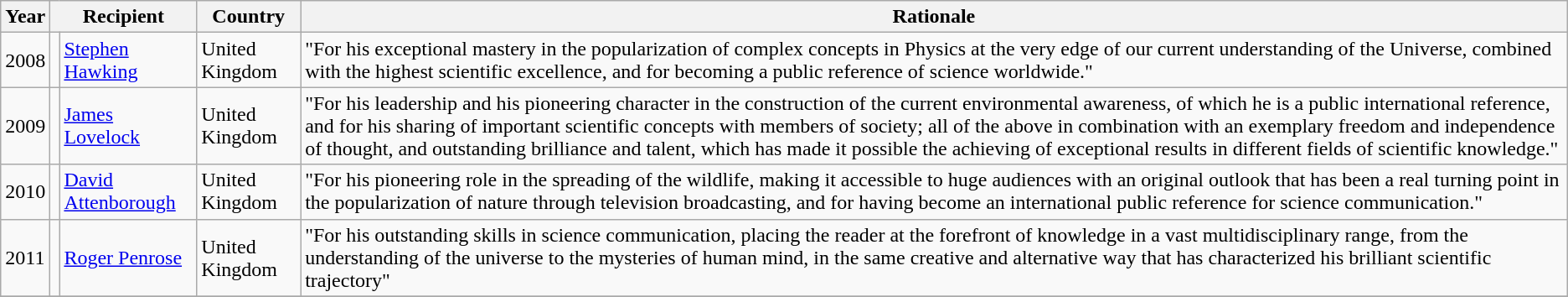<table class="wikitable">
<tr>
<th>Year</th>
<th colspan=2>Recipient</th>
<th>Country</th>
<th>Rationale</th>
</tr>
<tr>
<td>2008</td>
<td></td>
<td><a href='#'>Stephen Hawking</a></td>
<td>United Kingdom</td>
<td>"For his exceptional mastery in the popularization of complex concepts in Physics at the very edge of our current understanding of the Universe, combined with the highest scientific excellence, and for becoming a public reference of science worldwide."</td>
</tr>
<tr>
<td>2009</td>
<td></td>
<td><a href='#'>James Lovelock</a></td>
<td>United Kingdom</td>
<td>"For his leadership and his pioneering character in the construction of the current environmental awareness, of which he is a public international reference, and for his sharing of important scientific concepts with members of society; all of the above in combination with an exemplary freedom and independence of thought, and outstanding brilliance and talent, which has made it possible the achieving of exceptional results in different fields of scientific knowledge."</td>
</tr>
<tr>
<td>2010</td>
<td></td>
<td><a href='#'>David Attenborough</a></td>
<td>United Kingdom</td>
<td>"For his pioneering role in the spreading of the wildlife, making it accessible to huge audiences with an original outlook that has been a real turning point in the popularization of nature through television broadcasting, and for having become an international public reference for science communication."</td>
</tr>
<tr>
<td>2011</td>
<td></td>
<td><a href='#'>Roger Penrose</a></td>
<td>United Kingdom</td>
<td>"For his outstanding skills in science communication, placing the reader at the forefront of knowledge in a vast multidisciplinary range, from the understanding of the universe to the mysteries of human mind, in the same creative and alternative way that has characterized his brilliant scientific trajectory"</td>
</tr>
<tr>
</tr>
</table>
